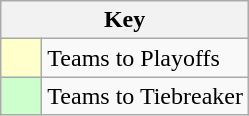<table class="wikitable" style="text-align: center;">
<tr>
<th colspan=2>Key</th>
</tr>
<tr>
<td style="background:#ffffcc; width:20px;"></td>
<td align=left>Teams to Playoffs</td>
</tr>
<tr>
<td style="background:#ccffcc; width:20px;"></td>
<td align=left>Teams to Tiebreaker</td>
</tr>
</table>
